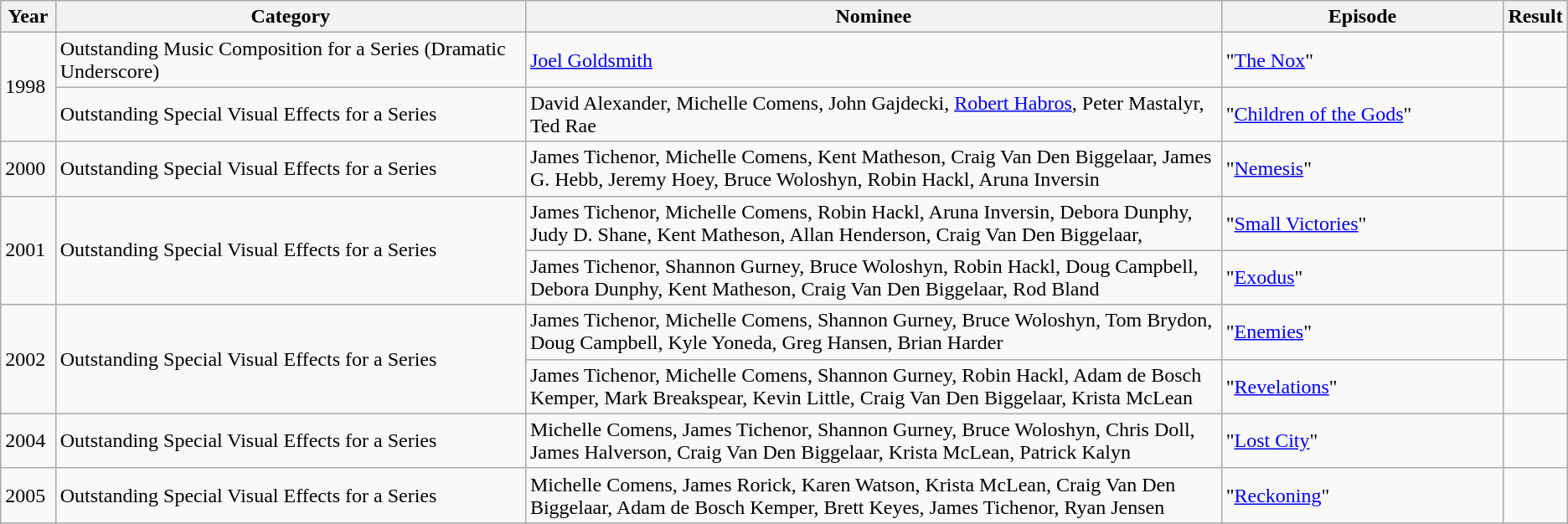<table class="wikitable">
<tr>
<th width="3.5%">Year</th>
<th width="30%">Category</th>
<th widthe="45%">Nominee</th>
<th width="18%">Episode</th>
<th width="3.5%">Result</th>
</tr>
<tr>
<td rowspan=2>1998</td>
<td>Outstanding Music Composition for a Series (Dramatic Underscore)</td>
<td><a href='#'>Joel Goldsmith</a></td>
<td>"<a href='#'>The Nox</a>"</td>
<td></td>
</tr>
<tr>
<td>Outstanding Special Visual Effects for a Series</td>
<td>David Alexander, Michelle Comens, John Gajdecki, <a href='#'>Robert Habros</a>, Peter Mastalyr, Ted Rae</td>
<td>"<a href='#'>Children of the Gods</a>"</td>
<td></td>
</tr>
<tr>
<td>2000</td>
<td>Outstanding Special Visual Effects for a Series</td>
<td>James Tichenor, Michelle Comens, Kent Matheson, Craig Van Den Biggelaar, James G. Hebb, Jeremy Hoey, Bruce Woloshyn, Robin Hackl, Aruna Inversin</td>
<td>"<a href='#'>Nemesis</a>"</td>
<td></td>
</tr>
<tr>
<td rowspan=2>2001</td>
<td rowspan=2>Outstanding Special Visual Effects for a Series</td>
<td>James Tichenor, Michelle Comens, Robin Hackl, Aruna Inversin, Debora Dunphy, Judy D. Shane, Kent Matheson, Allan Henderson, Craig Van Den Biggelaar,</td>
<td>"<a href='#'>Small Victories</a>"</td>
<td></td>
</tr>
<tr>
<td>James Tichenor, Shannon Gurney, Bruce Woloshyn, Robin Hackl, Doug Campbell, Debora Dunphy, Kent Matheson, Craig Van Den Biggelaar, Rod Bland</td>
<td>"<a href='#'>Exodus</a>"</td>
<td></td>
</tr>
<tr>
<td rowspan=2>2002</td>
<td rowspan=2>Outstanding Special Visual Effects for a Series</td>
<td>James Tichenor, Michelle Comens, Shannon Gurney, Bruce Woloshyn, Tom Brydon, Doug Campbell, Kyle Yoneda, Greg Hansen, Brian Harder</td>
<td>"<a href='#'>Enemies</a>"</td>
<td></td>
</tr>
<tr>
<td>James Tichenor, Michelle Comens, Shannon Gurney, Robin Hackl, Adam de Bosch Kemper, Mark Breakspear, Kevin Little, Craig Van Den Biggelaar, Krista McLean</td>
<td>"<a href='#'>Revelations</a>"</td>
<td></td>
</tr>
<tr>
<td>2004</td>
<td>Outstanding Special Visual Effects for a Series</td>
<td>Michelle Comens, James Tichenor, Shannon Gurney, Bruce Woloshyn, Chris Doll, James Halverson, Craig Van Den Biggelaar, Krista McLean, Patrick Kalyn</td>
<td>"<a href='#'>Lost City</a>"</td>
<td></td>
</tr>
<tr>
<td>2005</td>
<td>Outstanding Special Visual Effects for a Series</td>
<td>Michelle Comens, James Rorick, Karen Watson, Krista McLean, Craig Van Den Biggelaar, Adam de Bosch Kemper, Brett Keyes, James Tichenor, Ryan Jensen</td>
<td>"<a href='#'>Reckoning</a>"</td>
<td></td>
</tr>
</table>
